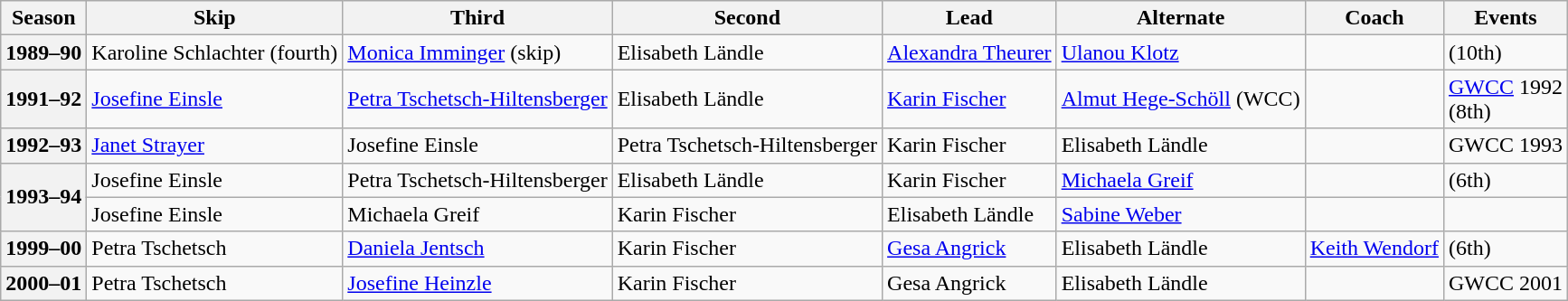<table class="wikitable">
<tr>
<th scope="col">Season</th>
<th scope="col">Skip</th>
<th scope="col">Third</th>
<th scope="col">Second</th>
<th scope="col">Lead</th>
<th scope="col">Alternate</th>
<th scope="col">Coach</th>
<th scope="col">Events</th>
</tr>
<tr>
<th scope="row">1989–90</th>
<td>Karoline Schlachter (fourth)</td>
<td><a href='#'>Monica Imminger</a> (skip)</td>
<td>Elisabeth Ländle</td>
<td><a href='#'>Alexandra Theurer</a></td>
<td><a href='#'>Ulanou Klotz</a></td>
<td></td>
<td> (10th)</td>
</tr>
<tr>
<th scope="row">1991–92</th>
<td><a href='#'>Josefine Einsle</a></td>
<td><a href='#'>Petra Tschetsch-Hiltensberger</a></td>
<td>Elisabeth Ländle</td>
<td><a href='#'>Karin Fischer</a></td>
<td><a href='#'>Almut Hege-Schöll</a> (WCC)</td>
<td></td>
<td><a href='#'>GWCC</a> 1992 <br> (8th)</td>
</tr>
<tr>
<th scope="row">1992–93</th>
<td><a href='#'>Janet Strayer</a></td>
<td>Josefine Einsle</td>
<td>Petra Tschetsch-Hiltensberger</td>
<td>Karin Fischer</td>
<td>Elisabeth Ländle</td>
<td></td>
<td>GWCC 1993 <br> </td>
</tr>
<tr>
<th scope="row" rowspan=2>1993–94</th>
<td>Josefine Einsle</td>
<td>Petra Tschetsch-Hiltensberger</td>
<td>Elisabeth Ländle</td>
<td>Karin Fischer</td>
<td><a href='#'>Michaela Greif</a></td>
<td></td>
<td> (6th)</td>
</tr>
<tr>
<td>Josefine Einsle</td>
<td>Michaela Greif</td>
<td>Karin Fischer</td>
<td>Elisabeth Ländle</td>
<td><a href='#'>Sabine Weber</a></td>
<td></td>
<td> </td>
</tr>
<tr>
<th scope="row">1999–00</th>
<td>Petra Tschetsch</td>
<td><a href='#'>Daniela Jentsch</a></td>
<td>Karin Fischer</td>
<td><a href='#'>Gesa Angrick</a></td>
<td>Elisabeth Ländle</td>
<td><a href='#'>Keith Wendorf</a></td>
<td> (6th)</td>
</tr>
<tr>
<th scope="row">2000–01</th>
<td>Petra Tschetsch</td>
<td><a href='#'>Josefine Heinzle</a></td>
<td>Karin Fischer</td>
<td>Gesa Angrick</td>
<td>Elisabeth Ländle</td>
<td></td>
<td>GWCC 2001 </td>
</tr>
</table>
